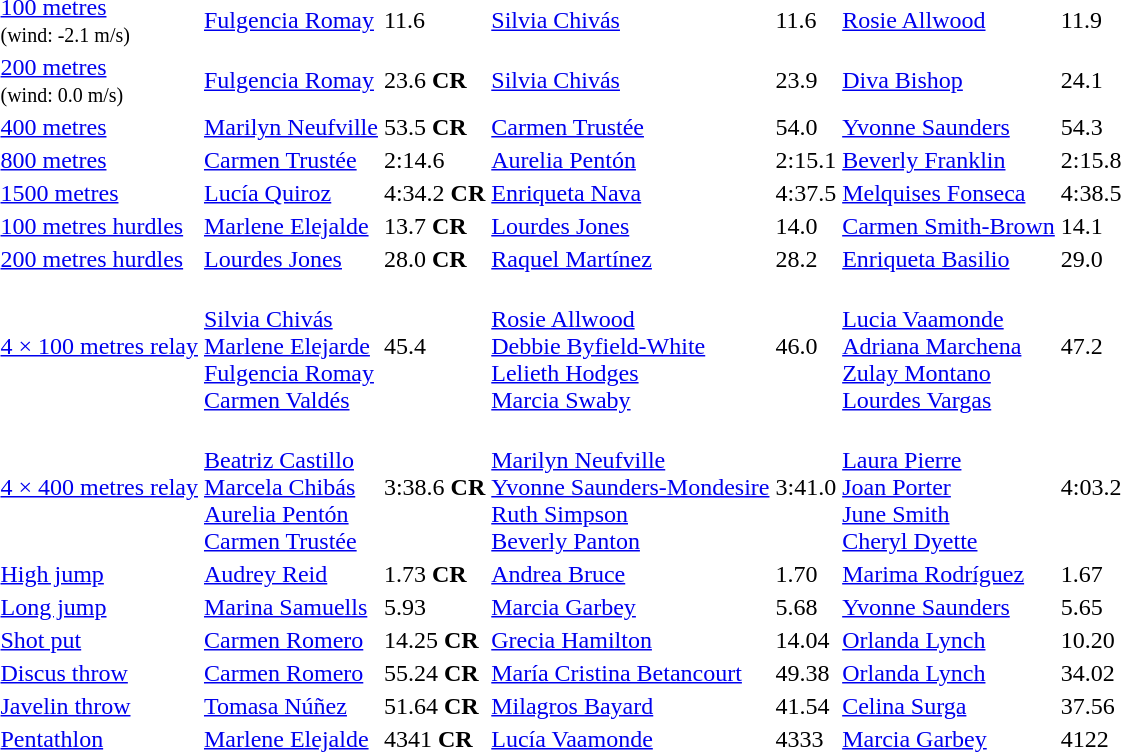<table>
<tr>
<td><a href='#'>100 metres</a><br><small>(wind: -2.1 m/s)</small></td>
<td><a href='#'>Fulgencia Romay</a><br> </td>
<td>11.6</td>
<td><a href='#'>Silvia Chivás</a><br> </td>
<td>11.6</td>
<td><a href='#'>Rosie Allwood</a><br> </td>
<td>11.9</td>
</tr>
<tr>
<td><a href='#'>200 metres</a><br><small>(wind: 0.0 m/s)</small></td>
<td><a href='#'>Fulgencia Romay</a><br> </td>
<td>23.6 <strong>CR</strong></td>
<td><a href='#'>Silvia Chivás</a><br> </td>
<td>23.9</td>
<td><a href='#'>Diva Bishop</a><br> </td>
<td>24.1</td>
</tr>
<tr>
<td><a href='#'>400 metres</a></td>
<td><a href='#'>Marilyn Neufville</a><br> </td>
<td>53.5 <strong>CR</strong></td>
<td><a href='#'>Carmen Trustée</a><br> </td>
<td>54.0</td>
<td><a href='#'>Yvonne Saunders</a><br> </td>
<td>54.3</td>
</tr>
<tr>
<td><a href='#'>800 metres</a></td>
<td><a href='#'>Carmen Trustée</a><br> </td>
<td>2:14.6</td>
<td><a href='#'>Aurelia Pentón</a><br> </td>
<td>2:15.1</td>
<td><a href='#'>Beverly Franklin</a><br> </td>
<td>2:15.8</td>
</tr>
<tr>
<td><a href='#'>1500 metres</a></td>
<td><a href='#'>Lucía Quiroz</a><br> </td>
<td>4:34.2 <strong>CR</strong></td>
<td><a href='#'>Enriqueta Nava</a><br> </td>
<td>4:37.5</td>
<td><a href='#'>Melquises Fonseca</a><br> </td>
<td>4:38.5</td>
</tr>
<tr>
<td><a href='#'>100 metres hurdles</a></td>
<td><a href='#'>Marlene Elejalde</a><br> </td>
<td>13.7 <strong>CR</strong></td>
<td><a href='#'>Lourdes Jones</a><br> </td>
<td>14.0</td>
<td><a href='#'>Carmen Smith-Brown</a><br> </td>
<td>14.1</td>
</tr>
<tr>
<td><a href='#'>200 metres hurdles</a></td>
<td><a href='#'>Lourdes Jones</a><br> </td>
<td>28.0 <strong>CR</strong></td>
<td><a href='#'>Raquel Martínez</a><br> </td>
<td>28.2</td>
<td><a href='#'>Enriqueta Basilio</a><br> </td>
<td>29.0</td>
</tr>
<tr>
<td><a href='#'>4 × 100 metres relay</a></td>
<td><br><a href='#'>Silvia Chivás</a><br><a href='#'>Marlene Elejarde</a><br><a href='#'>Fulgencia Romay</a><br><a href='#'>Carmen Valdés</a></td>
<td>45.4</td>
<td><br><a href='#'>Rosie Allwood</a><br><a href='#'>Debbie Byfield-White</a><br><a href='#'>Lelieth Hodges</a><br><a href='#'>Marcia Swaby</a></td>
<td>46.0</td>
<td><br><a href='#'>Lucia Vaamonde</a><br><a href='#'>Adriana Marchena</a><br><a href='#'>Zulay Montano</a><br><a href='#'>Lourdes Vargas</a></td>
<td>47.2</td>
</tr>
<tr>
<td><a href='#'>4 × 400 metres relay</a></td>
<td><br><a href='#'>Beatriz Castillo</a><br><a href='#'>Marcela Chibás</a><br><a href='#'>Aurelia Pentón</a><br><a href='#'>Carmen Trustée</a></td>
<td>3:38.6 <strong>CR</strong></td>
<td><br><a href='#'>Marilyn Neufville</a><br><a href='#'>Yvonne Saunders-Mondesire</a><br><a href='#'>Ruth Simpson</a><br><a href='#'>Beverly Panton</a></td>
<td>3:41.0</td>
<td><br><a href='#'>Laura Pierre</a><br><a href='#'>Joan Porter</a><br><a href='#'>June Smith</a><br><a href='#'>Cheryl Dyette</a></td>
<td>4:03.2</td>
</tr>
<tr>
<td><a href='#'>High jump</a></td>
<td><a href='#'>Audrey Reid</a><br> </td>
<td>1.73 <strong>CR</strong></td>
<td><a href='#'>Andrea Bruce</a><br> </td>
<td>1.70</td>
<td><a href='#'>Marima Rodríguez</a><br> </td>
<td>1.67</td>
</tr>
<tr>
<td><a href='#'>Long jump</a></td>
<td><a href='#'>Marina Samuells</a><br> </td>
<td>5.93</td>
<td><a href='#'>Marcia Garbey</a><br> </td>
<td>5.68</td>
<td><a href='#'>Yvonne Saunders</a><br> </td>
<td>5.65</td>
</tr>
<tr>
<td><a href='#'>Shot put</a></td>
<td><a href='#'>Carmen Romero</a><br> </td>
<td>14.25 <strong>CR</strong></td>
<td><a href='#'>Grecia Hamilton</a><br> </td>
<td>14.04</td>
<td><a href='#'>Orlanda Lynch</a><br> </td>
<td>10.20</td>
</tr>
<tr>
<td><a href='#'>Discus throw</a></td>
<td><a href='#'>Carmen Romero</a><br> </td>
<td>55.24 <strong>CR</strong></td>
<td><a href='#'>María Cristina Betancourt</a><br> </td>
<td>49.38</td>
<td><a href='#'>Orlanda Lynch</a><br> </td>
<td>34.02</td>
</tr>
<tr>
<td><a href='#'>Javelin throw</a></td>
<td><a href='#'>Tomasa Núñez</a><br> </td>
<td>51.64 <strong>CR</strong></td>
<td><a href='#'>Milagros Bayard</a><br> </td>
<td>41.54</td>
<td><a href='#'>Celina Surga</a><br> </td>
<td>37.56</td>
</tr>
<tr>
<td><a href='#'>Pentathlon</a></td>
<td><a href='#'>Marlene Elejalde</a><br> </td>
<td>4341 <strong>CR</strong></td>
<td><a href='#'>Lucía Vaamonde</a><br> </td>
<td>4333</td>
<td><a href='#'>Marcia Garbey</a><br> </td>
<td>4122</td>
</tr>
</table>
